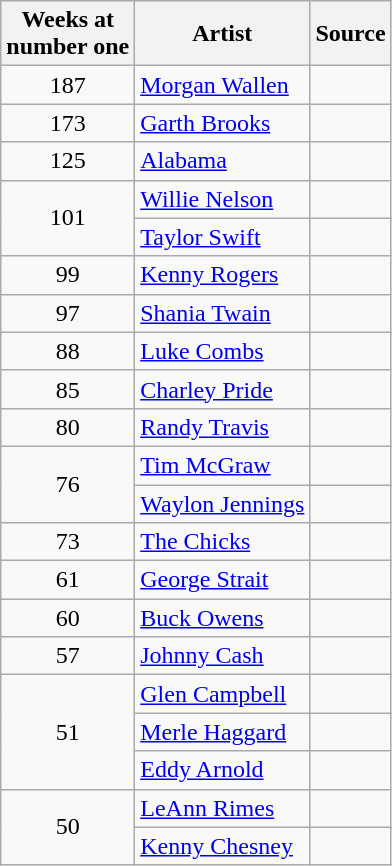<table class="wikitable">
<tr>
<th>Weeks at<br>number one</th>
<th>Artist</th>
<th>Source</th>
</tr>
<tr>
<td style="text-align:center;">187</td>
<td><a href='#'>Morgan Wallen</a></td>
<td align=center></td>
</tr>
<tr>
<td style="text-align:center;">173</td>
<td><a href='#'>Garth Brooks</a></td>
<td align=center></td>
</tr>
<tr>
<td style="text-align:center;">125</td>
<td><a href='#'>Alabama</a></td>
<td align=center></td>
</tr>
<tr>
<td rowspan="2" style="text-align:center;">101</td>
<td><a href='#'>Willie Nelson</a></td>
<td align=center></td>
</tr>
<tr>
<td><a href='#'>Taylor Swift</a></td>
<td align=center></td>
</tr>
<tr>
<td style="text-align:center;">99</td>
<td><a href='#'>Kenny Rogers</a></td>
<td align=center></td>
</tr>
<tr>
<td style="text-align:center;">97</td>
<td><a href='#'>Shania Twain</a></td>
<td align=center></td>
</tr>
<tr>
<td style="text-align:center;">88</td>
<td><a href='#'>Luke Combs</a></td>
<td align=center></td>
</tr>
<tr>
<td style="text-align:center;">85</td>
<td><a href='#'>Charley Pride</a></td>
<td align=center></td>
</tr>
<tr>
<td style="text-align:center;">80</td>
<td><a href='#'>Randy Travis</a></td>
<td align=center></td>
</tr>
<tr>
<td rowspan="2" style="text-align:center;">76</td>
<td><a href='#'>Tim McGraw</a></td>
<td align=center></td>
</tr>
<tr>
<td><a href='#'>Waylon Jennings</a></td>
<td align=center></td>
</tr>
<tr>
<td style="text-align:center;">73</td>
<td><a href='#'>The Chicks</a></td>
<td align=center></td>
</tr>
<tr>
<td style="text-align:center;">61</td>
<td><a href='#'>George Strait</a></td>
<td align=center></td>
</tr>
<tr>
<td style="text-align:center;">60</td>
<td><a href='#'>Buck Owens</a></td>
<td align=center></td>
</tr>
<tr>
<td style="text-align:center;">57</td>
<td><a href='#'>Johnny Cash</a></td>
<td align=center></td>
</tr>
<tr>
<td rowspan="3" style="text-align:center;">51</td>
<td><a href='#'>Glen Campbell</a></td>
<td align=center></td>
</tr>
<tr>
<td><a href='#'>Merle Haggard</a></td>
<td></td>
</tr>
<tr>
<td><a href='#'>Eddy Arnold</a></td>
<td align=center></td>
</tr>
<tr>
<td rowspan="2" style="text-align:center;">50</td>
<td><a href='#'>LeAnn Rimes</a></td>
<td></td>
</tr>
<tr>
<td><a href='#'>Kenny Chesney</a></td>
<td align=center></td>
</tr>
</table>
